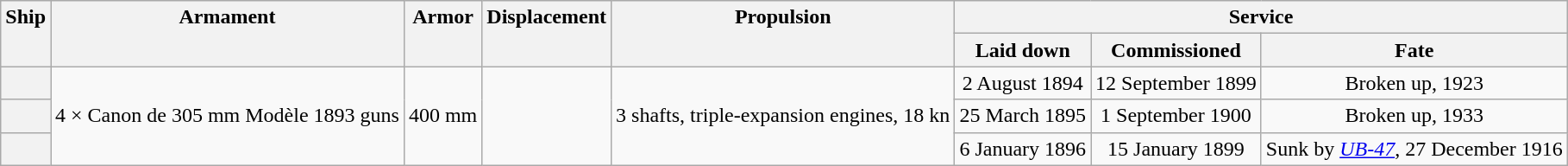<table class="wikitable plainrowheaders" style="text-align: center;">
<tr valign="top">
<th scope="col" rowspan="2">Ship</th>
<th scope="col" rowspan="2">Armament</th>
<th scope="col" rowspan="2">Armor</th>
<th scope="col" rowspan="2">Displacement</th>
<th scope="col" rowspan="2">Propulsion</th>
<th scope="col" colspan="3">Service</th>
</tr>
<tr valign="top">
<th scope="col">Laid down</th>
<th scope="col">Commissioned</th>
<th scope="col">Fate</th>
</tr>
<tr valign="center">
<th scope="row"></th>
<td rowspan="3">4 × Canon de 305 mm Modèle 1893 guns</td>
<td rowspan="3">400 mm</td>
<td rowspan="3"></td>
<td rowspan="3">3 shafts, triple-expansion engines, 18 kn</td>
<td>2 August 1894</td>
<td>12 September 1899</td>
<td>Broken up, 1923</td>
</tr>
<tr valign="center">
<th scope="row"></th>
<td>25 March 1895</td>
<td>1 September 1900</td>
<td>Broken up, 1933</td>
</tr>
<tr valign="center">
<th scope="row"></th>
<td>6 January 1896</td>
<td>15 January 1899</td>
<td>Sunk by <a href='#'><em>UB-47</em></a>, 27 December 1916</td>
</tr>
</table>
